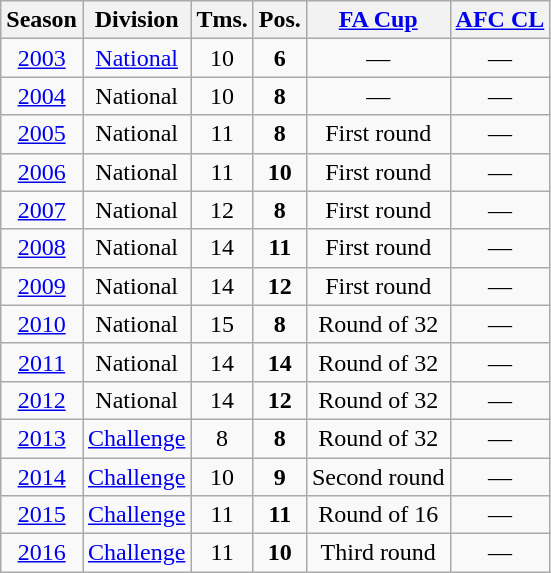<table class="wikitable">
<tr>
<th>Season</th>
<th>Division</th>
<th>Tms.</th>
<th>Pos.</th>
<th><a href='#'>FA Cup</a></th>
<th><a href='#'>AFC CL</a></th>
</tr>
<tr>
<td align=center><a href='#'>2003</a></td>
<td align=center><a href='#'>National</a></td>
<td align=center>10</td>
<td align=center><strong>6</strong></td>
<td align=center>—</td>
<td align=center>—</td>
</tr>
<tr>
<td align=center><a href='#'>2004</a></td>
<td align=center>National</td>
<td align=center>10</td>
<td align=center><strong>8</strong></td>
<td align=center>—</td>
<td align=center>—</td>
</tr>
<tr>
<td align=center><a href='#'>2005</a></td>
<td align=center>National</td>
<td align=center>11</td>
<td align=center><strong>8</strong></td>
<td align=center>First round</td>
<td align=center>—</td>
</tr>
<tr>
<td align=center><a href='#'>2006</a></td>
<td align=center>National</td>
<td align=center>11</td>
<td align=center><strong>10</strong></td>
<td align=center>First round</td>
<td align=center>—</td>
</tr>
<tr>
<td align=center><a href='#'>2007</a></td>
<td align=center>National</td>
<td align=center>12</td>
<td align=center><strong>8</strong></td>
<td align=center>First round</td>
<td align=center>—</td>
</tr>
<tr>
<td align=center><a href='#'>2008</a></td>
<td align=center>National</td>
<td align=center>14</td>
<td align=center><strong>11</strong></td>
<td align=center>First round</td>
<td align=center>—</td>
</tr>
<tr>
<td align=center><a href='#'>2009</a></td>
<td align=center>National</td>
<td align=center>14</td>
<td align=center><strong>12</strong></td>
<td align=center>First round</td>
<td align=center>—</td>
</tr>
<tr>
<td align=center><a href='#'>2010</a></td>
<td align=center>National</td>
<td align=center>15</td>
<td align=center><strong>8</strong></td>
<td align=center>Round of 32</td>
<td align=center>—</td>
</tr>
<tr>
<td align=center><a href='#'>2011</a></td>
<td align=center>National</td>
<td align=center>14</td>
<td align=center><strong>14</strong></td>
<td align=center>Round of 32</td>
<td align=center>—</td>
</tr>
<tr>
<td align=center><a href='#'>2012</a></td>
<td align=center>National</td>
<td align=center>14</td>
<td align=center><strong>12</strong></td>
<td align=center>Round of 32</td>
<td align=center>—</td>
</tr>
<tr>
<td align=center><a href='#'>2013</a></td>
<td align=center><a href='#'>Challenge</a></td>
<td align=center>8</td>
<td align=center><strong>8</strong></td>
<td align=center>Round of 32</td>
<td align=center>—</td>
</tr>
<tr>
<td align=center><a href='#'>2014</a></td>
<td align=center><a href='#'>Challenge</a></td>
<td align=center>10</td>
<td align=center><strong>9</strong></td>
<td align=center>Second round</td>
<td align=center>—</td>
</tr>
<tr>
<td align=center><a href='#'>2015</a></td>
<td align=center><a href='#'>Challenge</a></td>
<td align=center>11</td>
<td align=center><strong>11</strong></td>
<td align=center>Round of 16</td>
<td align=center>—</td>
</tr>
<tr>
<td align=center><a href='#'>2016</a></td>
<td align=center><a href='#'>Challenge</a></td>
<td align=center>11</td>
<td align=center><strong>10</strong></td>
<td align=center>Third round</td>
<td align=center>—</td>
</tr>
</table>
